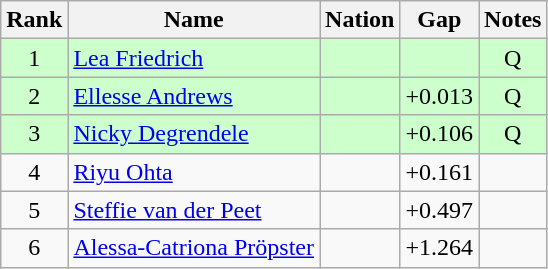<table class="wikitable sortable" style="text-align:center">
<tr>
<th>Rank</th>
<th>Name</th>
<th>Nation</th>
<th>Gap</th>
<th>Notes</th>
</tr>
<tr bgcolor=ccffcc>
<td>1</td>
<td align=left><a href='#'>Lea Friedrich</a></td>
<td align=left></td>
<td></td>
<td>Q</td>
</tr>
<tr bgcolor=ccffcc>
<td>2</td>
<td align=left><a href='#'>Ellesse Andrews</a></td>
<td align=left></td>
<td>+0.013</td>
<td>Q</td>
</tr>
<tr bgcolor=ccffcc>
<td>3</td>
<td align=left><a href='#'>Nicky Degrendele</a></td>
<td align=left></td>
<td>+0.106</td>
<td>Q</td>
</tr>
<tr>
<td>4</td>
<td align=left><a href='#'>Riyu Ohta</a></td>
<td align=left></td>
<td>+0.161</td>
<td></td>
</tr>
<tr>
<td>5</td>
<td align=left><a href='#'>Steffie van der Peet</a></td>
<td align=left></td>
<td>+0.497</td>
<td></td>
</tr>
<tr>
<td>6</td>
<td align=left><a href='#'>Alessa-Catriona Pröpster</a></td>
<td align=left></td>
<td>+1.264</td>
<td></td>
</tr>
</table>
